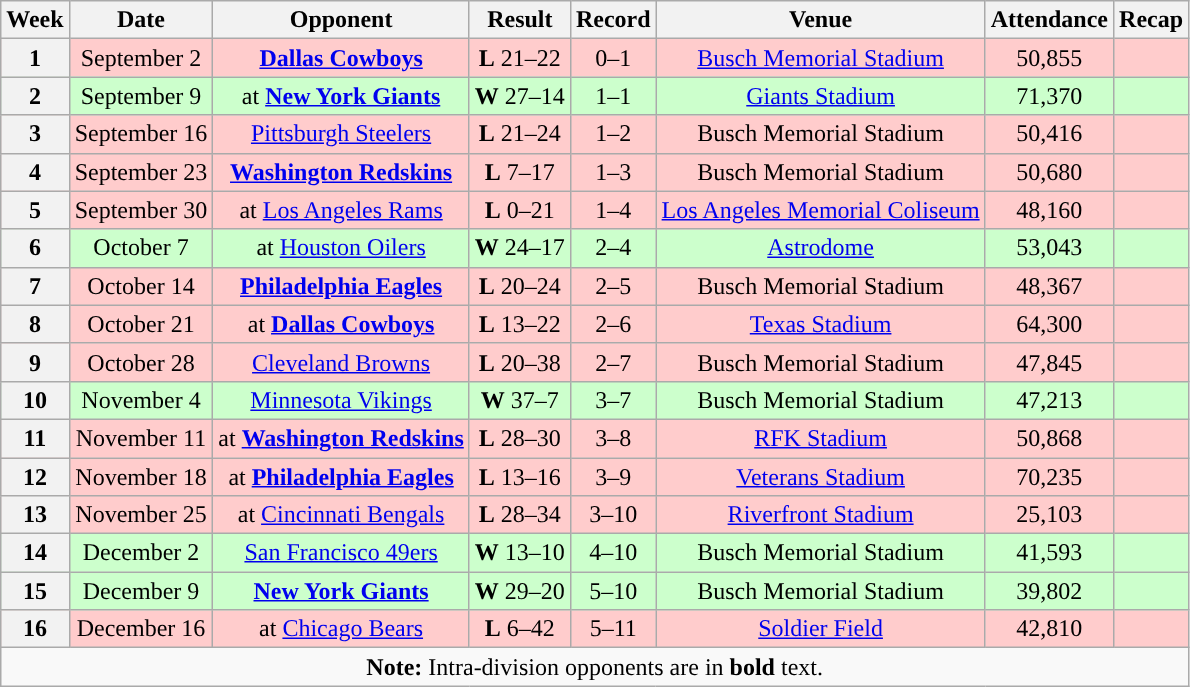<table class="wikitable" style="text-align:center">
<tr>
<th>Week</th>
<th>Date</th>
<th>Opponent</th>
<th>Result</th>
<th>Record</th>
<th>Venue</th>
<th>Attendance</th>
<th>Recap</th>
</tr>
<tr style="background:#fcc">
<th>1</th>
<td>September 2</td>
<td><strong><a href='#'>Dallas Cowboys</a></strong></td>
<td><strong>L</strong> 21–22</td>
<td>0–1</td>
<td><a href='#'>Busch Memorial Stadium</a></td>
<td>50,855</td>
<td></td>
</tr>
<tr style="background:#cfc">
<th>2</th>
<td>September 9</td>
<td>at <strong><a href='#'>New York Giants</a></strong></td>
<td><strong>W</strong> 27–14</td>
<td>1–1</td>
<td><a href='#'>Giants Stadium</a></td>
<td>71,370</td>
<td></td>
</tr>
<tr style="background:#fcc">
<th>3</th>
<td>September 16</td>
<td><a href='#'>Pittsburgh Steelers</a></td>
<td><strong>L</strong> 21–24</td>
<td>1–2</td>
<td>Busch Memorial Stadium</td>
<td>50,416</td>
<td></td>
</tr>
<tr style="background:#fcc">
<th>4</th>
<td>September 23</td>
<td><strong><a href='#'>Washington Redskins</a></strong></td>
<td><strong>L</strong> 7–17</td>
<td>1–3</td>
<td>Busch Memorial Stadium</td>
<td>50,680</td>
<td></td>
</tr>
<tr style="background:#fcc">
<th>5</th>
<td>September 30</td>
<td>at <a href='#'>Los Angeles Rams</a></td>
<td><strong>L</strong>  0–21</td>
<td>1–4</td>
<td><a href='#'>Los Angeles Memorial Coliseum</a></td>
<td>48,160</td>
<td></td>
</tr>
<tr style="background:#cfc">
<th>6</th>
<td>October 7</td>
<td>at <a href='#'>Houston Oilers</a></td>
<td><strong>W</strong>  24–17</td>
<td>2–4</td>
<td><a href='#'>Astrodome</a></td>
<td>53,043</td>
<td></td>
</tr>
<tr style="background:#fcc">
<th>7</th>
<td>October 14</td>
<td><strong><a href='#'>Philadelphia Eagles</a></strong></td>
<td><strong>L</strong> 20–24</td>
<td>2–5</td>
<td>Busch Memorial Stadium</td>
<td>48,367</td>
<td></td>
</tr>
<tr style="background:#fcc">
<th>8</th>
<td>October 21</td>
<td>at <strong><a href='#'>Dallas Cowboys</a></strong></td>
<td><strong>L</strong> 13–22</td>
<td>2–6</td>
<td><a href='#'>Texas Stadium</a></td>
<td>64,300</td>
<td></td>
</tr>
<tr style="background:#fcc">
<th>9</th>
<td>October 28</td>
<td><a href='#'>Cleveland Browns</a></td>
<td><strong>L</strong>  20–38</td>
<td>2–7</td>
<td>Busch Memorial Stadium</td>
<td>47,845</td>
<td></td>
</tr>
<tr style="background:#cfc">
<th>10</th>
<td>November 4</td>
<td><a href='#'>Minnesota Vikings</a></td>
<td><strong>W</strong>  37–7</td>
<td>3–7</td>
<td>Busch Memorial Stadium</td>
<td>47,213</td>
<td></td>
</tr>
<tr style="background:#fcc">
<th>11</th>
<td>November 11</td>
<td>at <strong><a href='#'>Washington Redskins</a></strong></td>
<td><strong>L</strong>  28–30</td>
<td>3–8</td>
<td><a href='#'>RFK Stadium</a></td>
<td>50,868</td>
<td></td>
</tr>
<tr style="background:#fcc">
<th>12</th>
<td>November 18</td>
<td>at <strong><a href='#'>Philadelphia Eagles</a></strong></td>
<td><strong>L</strong> 13–16</td>
<td>3–9</td>
<td><a href='#'>Veterans Stadium</a></td>
<td>70,235</td>
<td></td>
</tr>
<tr style="background:#fcc">
<th>13</th>
<td>November 25</td>
<td>at <a href='#'>Cincinnati Bengals</a></td>
<td><strong>L</strong> 28–34</td>
<td>3–10</td>
<td><a href='#'>Riverfront Stadium</a></td>
<td>25,103</td>
<td></td>
</tr>
<tr style="background:#cfc">
<th>14</th>
<td>December 2</td>
<td><a href='#'>San Francisco 49ers</a></td>
<td><strong>W</strong> 13–10</td>
<td>4–10</td>
<td>Busch Memorial Stadium</td>
<td>41,593</td>
<td></td>
</tr>
<tr style="background:#cfc">
<th>15</th>
<td>December 9</td>
<td><strong><a href='#'>New York Giants</a></strong></td>
<td><strong>W</strong>  29–20</td>
<td>5–10</td>
<td>Busch Memorial Stadium</td>
<td>39,802</td>
<td></td>
</tr>
<tr style="background:#fcc">
<th>16</th>
<td>December 16</td>
<td>at <a href='#'>Chicago Bears</a></td>
<td><strong>L</strong> 6–42</td>
<td>5–11</td>
<td><a href='#'>Soldier Field</a></td>
<td>42,810</td>
<td></td>
</tr>
<tr>
<td colspan="8"><strong>Note:</strong> Intra-division opponents are in <strong>bold</strong> text.</td>
</tr>
</table>
